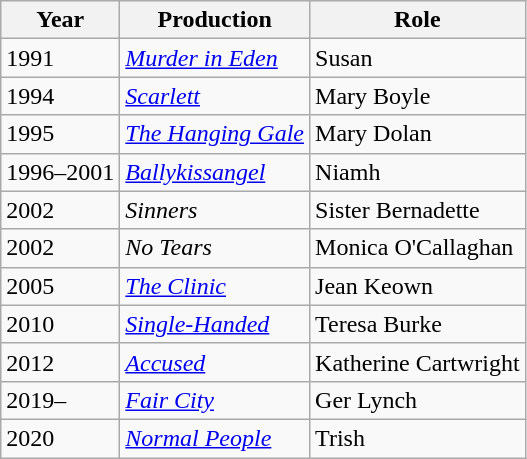<table class="wikitable">
<tr>
<th>Year</th>
<th>Production</th>
<th>Role</th>
</tr>
<tr>
<td>1991</td>
<td><a href='#'><em>Murder in Eden</em></a></td>
<td>Susan</td>
</tr>
<tr>
<td>1994</td>
<td><a href='#'><em>Scarlett</em></a></td>
<td>Mary Boyle</td>
</tr>
<tr>
<td>1995</td>
<td><em><a href='#'>The Hanging Gale</a></em></td>
<td>Mary Dolan</td>
</tr>
<tr>
<td>1996–2001</td>
<td><em><a href='#'>Ballykissangel</a></em></td>
<td>Niamh</td>
</tr>
<tr>
<td>2002</td>
<td><em>Sinners</em></td>
<td>Sister Bernadette</td>
</tr>
<tr>
<td>2002</td>
<td><em>No Tears</em></td>
<td>Monica O'Callaghan</td>
</tr>
<tr>
<td>2005</td>
<td><a href='#'><em>The Clinic</em></a></td>
<td>Jean Keown</td>
</tr>
<tr>
<td>2010</td>
<td><a href='#'><em>Single-Handed</em></a></td>
<td>Teresa Burke</td>
</tr>
<tr>
<td>2012</td>
<td><a href='#'><em>Accused</em></a></td>
<td>Katherine Cartwright</td>
</tr>
<tr>
<td>2019–</td>
<td><em><a href='#'>Fair City</a></em></td>
<td>Ger Lynch</td>
</tr>
<tr>
<td>2020</td>
<td><a href='#'><em>Normal People</em></a></td>
<td>Trish</td>
</tr>
</table>
